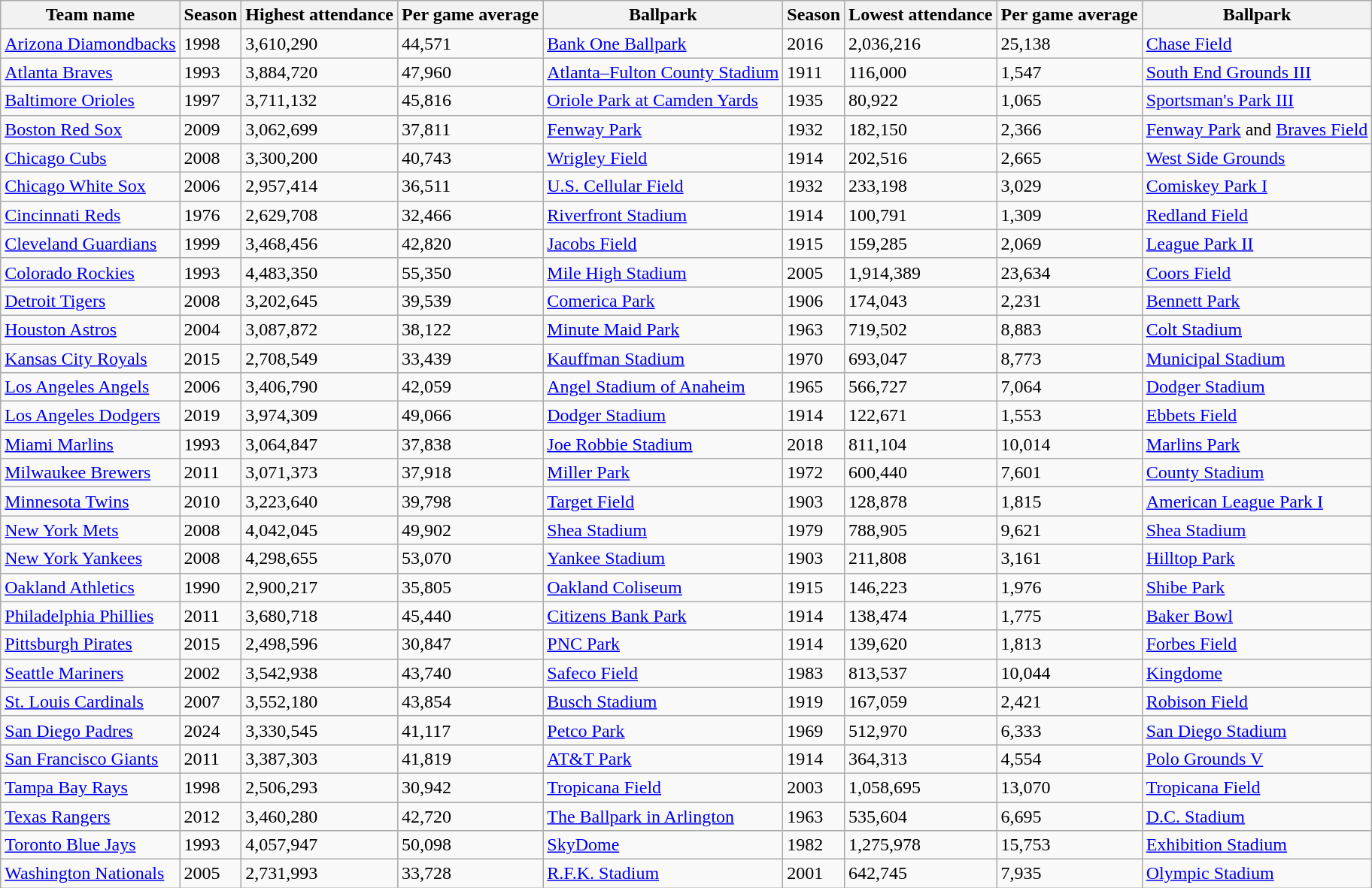<table class="wikitable sortable">
<tr>
<th>Team name</th>
<th>Season</th>
<th>Highest attendance</th>
<th>Per game average</th>
<th>Ballpark</th>
<th>Season</th>
<th>Lowest attendance</th>
<th>Per game average</th>
<th>Ballpark</th>
</tr>
<tr>
<td><a href='#'>Arizona Diamondbacks</a></td>
<td>1998</td>
<td>3,610,290</td>
<td>44,571</td>
<td><a href='#'>Bank One Ballpark</a></td>
<td>2016</td>
<td>2,036,216</td>
<td>25,138</td>
<td><a href='#'>Chase Field</a></td>
</tr>
<tr>
<td><a href='#'>Atlanta Braves</a></td>
<td>1993</td>
<td>3,884,720</td>
<td>47,960</td>
<td><a href='#'>Atlanta–Fulton County Stadium</a></td>
<td>1911</td>
<td>116,000</td>
<td>1,547</td>
<td><a href='#'>South End Grounds III</a></td>
</tr>
<tr>
<td><a href='#'>Baltimore Orioles</a></td>
<td>1997</td>
<td>3,711,132</td>
<td>45,816</td>
<td><a href='#'>Oriole Park at Camden Yards</a></td>
<td>1935</td>
<td>80,922</td>
<td>1,065</td>
<td><a href='#'>Sportsman's Park III</a></td>
</tr>
<tr>
<td><a href='#'>Boston Red Sox</a></td>
<td>2009</td>
<td>3,062,699</td>
<td>37,811</td>
<td><a href='#'>Fenway Park</a></td>
<td>1932</td>
<td>182,150</td>
<td>2,366</td>
<td><a href='#'>Fenway Park</a> and <a href='#'>Braves Field</a></td>
</tr>
<tr>
<td><a href='#'>Chicago Cubs</a></td>
<td>2008</td>
<td>3,300,200</td>
<td>40,743</td>
<td><a href='#'>Wrigley Field</a></td>
<td>1914</td>
<td>202,516</td>
<td>2,665</td>
<td><a href='#'>West Side Grounds</a></td>
</tr>
<tr>
<td><a href='#'>Chicago White Sox</a></td>
<td>2006</td>
<td>2,957,414</td>
<td>36,511</td>
<td><a href='#'>U.S. Cellular Field</a></td>
<td>1932</td>
<td>233,198</td>
<td>3,029</td>
<td><a href='#'>Comiskey Park I</a></td>
</tr>
<tr>
<td><a href='#'>Cincinnati Reds</a></td>
<td>1976</td>
<td>2,629,708</td>
<td>32,466</td>
<td><a href='#'>Riverfront Stadium</a></td>
<td>1914</td>
<td>100,791</td>
<td>1,309</td>
<td><a href='#'>Redland Field</a></td>
</tr>
<tr>
<td><a href='#'>Cleveland Guardians</a></td>
<td>1999</td>
<td>3,468,456</td>
<td>42,820</td>
<td><a href='#'>Jacobs Field</a></td>
<td>1915</td>
<td>159,285</td>
<td>2,069</td>
<td><a href='#'>League Park II</a></td>
</tr>
<tr>
<td><a href='#'>Colorado Rockies</a></td>
<td>1993</td>
<td>4,483,350</td>
<td>55,350</td>
<td><a href='#'>Mile High Stadium</a></td>
<td>2005</td>
<td>1,914,389</td>
<td>23,634</td>
<td><a href='#'>Coors Field</a></td>
</tr>
<tr>
<td><a href='#'>Detroit Tigers</a></td>
<td>2008</td>
<td>3,202,645</td>
<td>39,539</td>
<td><a href='#'>Comerica Park</a></td>
<td>1906</td>
<td>174,043</td>
<td>2,231</td>
<td><a href='#'>Bennett Park</a></td>
</tr>
<tr>
<td><a href='#'>Houston Astros</a></td>
<td>2004</td>
<td>3,087,872</td>
<td>38,122</td>
<td><a href='#'>Minute Maid Park</a></td>
<td>1963</td>
<td>719,502</td>
<td>8,883</td>
<td><a href='#'>Colt Stadium</a></td>
</tr>
<tr>
<td><a href='#'>Kansas City Royals</a></td>
<td>2015</td>
<td>2,708,549</td>
<td>33,439</td>
<td><a href='#'>Kauffman Stadium</a></td>
<td>1970</td>
<td>693,047</td>
<td>8,773</td>
<td><a href='#'>Municipal Stadium</a></td>
</tr>
<tr>
<td><a href='#'>Los Angeles Angels</a></td>
<td>2006</td>
<td>3,406,790</td>
<td>42,059</td>
<td><a href='#'>Angel Stadium of Anaheim</a></td>
<td>1965</td>
<td>566,727</td>
<td>7,064</td>
<td><a href='#'>Dodger Stadium</a></td>
</tr>
<tr>
<td><a href='#'>Los Angeles Dodgers</a></td>
<td>2019</td>
<td>3,974,309</td>
<td>49,066</td>
<td><a href='#'>Dodger Stadium</a></td>
<td>1914</td>
<td>122,671</td>
<td>1,553</td>
<td><a href='#'>Ebbets Field</a></td>
</tr>
<tr>
<td><a href='#'>Miami Marlins</a></td>
<td>1993</td>
<td>3,064,847</td>
<td>37,838</td>
<td><a href='#'>Joe Robbie Stadium</a></td>
<td>2018</td>
<td>811,104</td>
<td>10,014</td>
<td><a href='#'>Marlins Park</a></td>
</tr>
<tr>
<td><a href='#'>Milwaukee Brewers</a></td>
<td>2011</td>
<td>3,071,373</td>
<td>37,918</td>
<td><a href='#'>Miller Park</a></td>
<td>1972</td>
<td>600,440</td>
<td>7,601</td>
<td><a href='#'>County Stadium</a></td>
</tr>
<tr>
<td><a href='#'>Minnesota Twins</a></td>
<td>2010</td>
<td>3,223,640</td>
<td>39,798</td>
<td><a href='#'>Target Field</a></td>
<td>1903</td>
<td>128,878</td>
<td>1,815</td>
<td><a href='#'>American League Park I</a></td>
</tr>
<tr>
<td><a href='#'>New York Mets</a></td>
<td>2008</td>
<td>4,042,045</td>
<td>49,902</td>
<td><a href='#'>Shea Stadium</a></td>
<td>1979</td>
<td>788,905</td>
<td>9,621</td>
<td><a href='#'>Shea Stadium</a></td>
</tr>
<tr>
<td><a href='#'>New York Yankees</a></td>
<td>2008</td>
<td>4,298,655</td>
<td>53,070</td>
<td><a href='#'>Yankee Stadium</a></td>
<td>1903</td>
<td>211,808</td>
<td>3,161</td>
<td><a href='#'>Hilltop Park</a></td>
</tr>
<tr>
<td><a href='#'>Oakland Athletics</a></td>
<td>1990</td>
<td>2,900,217</td>
<td>35,805</td>
<td><a href='#'>Oakland Coliseum</a></td>
<td>1915</td>
<td>146,223</td>
<td>1,976</td>
<td><a href='#'>Shibe Park</a></td>
</tr>
<tr>
<td><a href='#'>Philadelphia Phillies</a></td>
<td>2011</td>
<td>3,680,718</td>
<td>45,440</td>
<td><a href='#'>Citizens Bank Park</a></td>
<td>1914</td>
<td>138,474</td>
<td>1,775</td>
<td><a href='#'>Baker Bowl</a></td>
</tr>
<tr>
<td><a href='#'>Pittsburgh Pirates</a></td>
<td>2015</td>
<td>2,498,596</td>
<td>30,847</td>
<td><a href='#'>PNC Park</a></td>
<td>1914</td>
<td>139,620</td>
<td>1,813</td>
<td><a href='#'>Forbes Field</a></td>
</tr>
<tr>
<td><a href='#'>Seattle Mariners</a></td>
<td>2002</td>
<td>3,542,938</td>
<td>43,740</td>
<td><a href='#'>Safeco Field</a></td>
<td>1983</td>
<td>813,537</td>
<td>10,044</td>
<td><a href='#'>Kingdome</a></td>
</tr>
<tr>
<td><a href='#'>St. Louis Cardinals</a></td>
<td>2007</td>
<td>3,552,180</td>
<td>43,854</td>
<td><a href='#'>Busch Stadium</a></td>
<td>1919</td>
<td>167,059</td>
<td>2,421</td>
<td><a href='#'>Robison Field</a></td>
</tr>
<tr>
<td><a href='#'>San Diego Padres</a></td>
<td>2024</td>
<td>3,330,545</td>
<td>41,117</td>
<td><a href='#'>Petco Park</a></td>
<td>1969</td>
<td>512,970</td>
<td>6,333</td>
<td><a href='#'>San Diego Stadium</a></td>
</tr>
<tr>
<td><a href='#'>San Francisco Giants</a></td>
<td>2011</td>
<td>3,387,303</td>
<td>41,819</td>
<td><a href='#'>AT&T Park</a></td>
<td>1914</td>
<td>364,313</td>
<td>4,554</td>
<td><a href='#'>Polo Grounds V</a></td>
</tr>
<tr>
<td><a href='#'>Tampa Bay Rays</a></td>
<td>1998</td>
<td>2,506,293</td>
<td>30,942</td>
<td><a href='#'>Tropicana Field</a></td>
<td>2003</td>
<td>1,058,695</td>
<td>13,070</td>
<td><a href='#'>Tropicana Field</a></td>
</tr>
<tr>
<td><a href='#'>Texas Rangers</a></td>
<td>2012</td>
<td>3,460,280</td>
<td>42,720</td>
<td><a href='#'>The Ballpark in Arlington</a></td>
<td>1963</td>
<td>535,604</td>
<td>6,695</td>
<td><a href='#'>D.C. Stadium</a></td>
</tr>
<tr>
<td><a href='#'>Toronto Blue Jays</a></td>
<td>1993</td>
<td>4,057,947</td>
<td>50,098</td>
<td><a href='#'>SkyDome</a></td>
<td>1982</td>
<td>1,275,978</td>
<td>15,753</td>
<td><a href='#'>Exhibition Stadium</a></td>
</tr>
<tr>
<td><a href='#'>Washington Nationals</a></td>
<td>2005</td>
<td>2,731,993</td>
<td>33,728</td>
<td><a href='#'>R.F.K. Stadium</a></td>
<td>2001</td>
<td>642,745</td>
<td>7,935</td>
<td><a href='#'>Olympic Stadium</a></td>
</tr>
</table>
